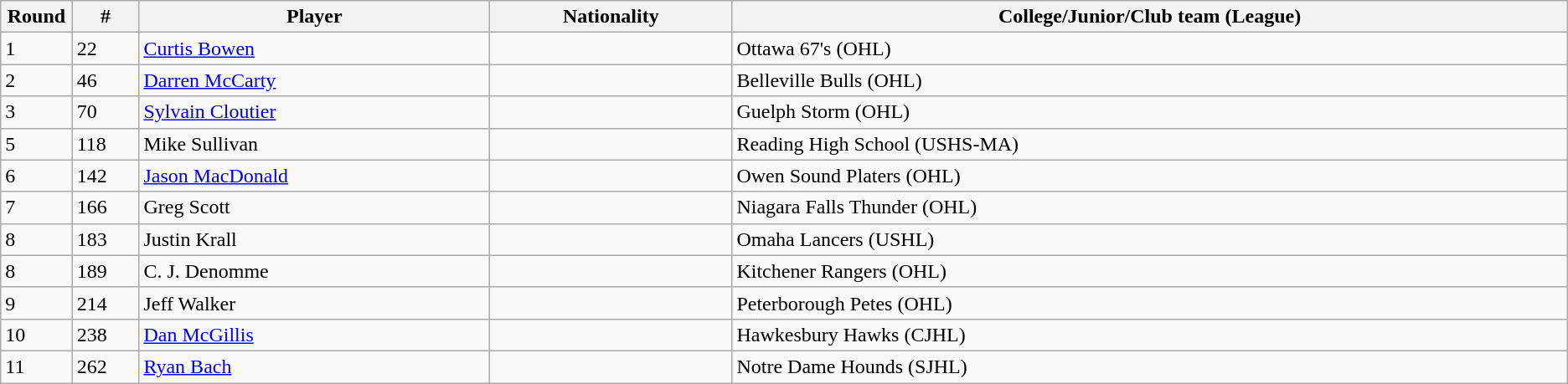<table class="wikitable">
<tr align="center">
<th bgcolor="#DDDDFF" width="4.0%">Round</th>
<th bgcolor="#DDDDFF" width="4.0%">#</th>
<th bgcolor="#DDDDFF" width="21.0%">Player</th>
<th bgcolor="#DDDDFF" width="14.5%">Nationality</th>
<th bgcolor="#DDDDFF" width="50.0%">College/Junior/Club team (League)</th>
</tr>
<tr>
<td>1</td>
<td>22</td>
<td><a href='#'>Curtis Bowen</a></td>
<td></td>
<td>Ottawa 67's (OHL)</td>
</tr>
<tr>
<td>2</td>
<td>46</td>
<td><a href='#'>Darren McCarty</a></td>
<td></td>
<td>Belleville Bulls (OHL)</td>
</tr>
<tr>
<td>3</td>
<td>70</td>
<td><a href='#'>Sylvain Cloutier</a></td>
<td></td>
<td>Guelph Storm (OHL)</td>
</tr>
<tr>
<td>5</td>
<td>118</td>
<td>Mike Sullivan</td>
<td></td>
<td>Reading High School (USHS-MA)</td>
</tr>
<tr>
<td>6</td>
<td>142</td>
<td><a href='#'>Jason MacDonald</a></td>
<td></td>
<td>Owen Sound Platers (OHL)</td>
</tr>
<tr>
<td>7</td>
<td>166</td>
<td>Greg Scott</td>
<td></td>
<td>Niagara Falls Thunder (OHL)</td>
</tr>
<tr>
<td>8</td>
<td>183</td>
<td>Justin Krall</td>
<td></td>
<td>Omaha Lancers (USHL)</td>
</tr>
<tr>
<td>8</td>
<td>189</td>
<td>C. J. Denomme</td>
<td></td>
<td>Kitchener Rangers (OHL)</td>
</tr>
<tr>
<td>9</td>
<td>214</td>
<td>Jeff Walker</td>
<td></td>
<td>Peterborough Petes (OHL)</td>
</tr>
<tr>
<td>10</td>
<td>238</td>
<td><a href='#'>Dan McGillis</a></td>
<td></td>
<td>Hawkesbury Hawks (CJHL)</td>
</tr>
<tr>
<td>11</td>
<td>262</td>
<td><a href='#'>Ryan Bach</a></td>
<td></td>
<td>Notre Dame Hounds (SJHL)</td>
</tr>
</table>
